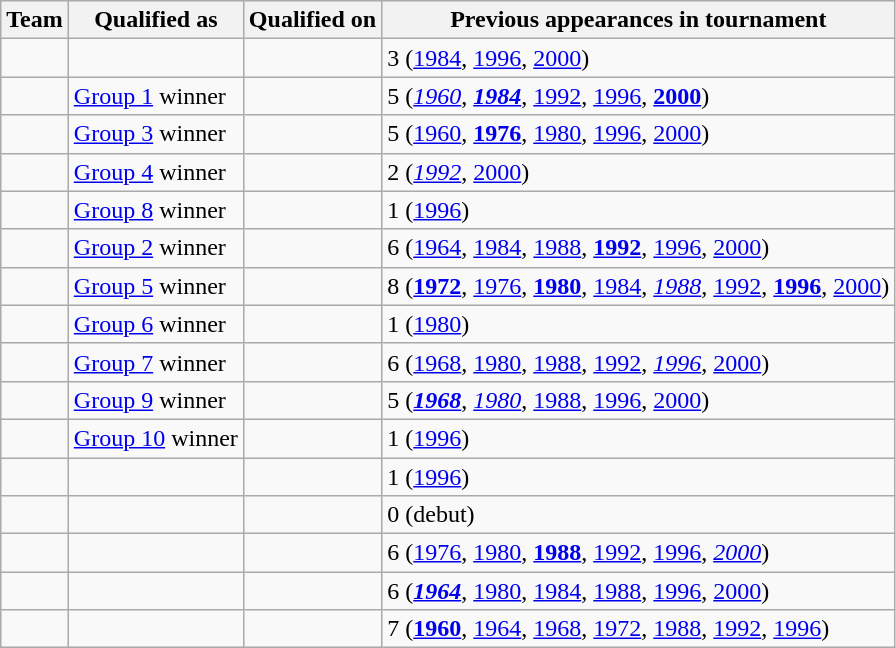<table class="wikitable sortable">
<tr>
<th>Team</th>
<th>Qualified as</th>
<th>Qualified on</th>
<th data-sort-type="number">Previous appearances in tournament</th>
</tr>
<tr>
<td></td>
<td></td>
<td></td>
<td>3 (<a href='#'>1984</a>, <a href='#'>1996</a>, <a href='#'>2000</a>)</td>
</tr>
<tr>
<td></td>
<td><a href='#'>Group 1</a> winner</td>
<td></td>
<td>5 (<em><a href='#'>1960</a></em>, <strong><em><a href='#'>1984</a></em></strong>, <a href='#'>1992</a>, <a href='#'>1996</a>, <strong><a href='#'>2000</a></strong>)</td>
</tr>
<tr>
<td></td>
<td><a href='#'>Group 3</a> winner</td>
<td></td>
<td>5 (<a href='#'>1960</a>, <strong><a href='#'>1976</a></strong>, <a href='#'>1980</a>, <a href='#'>1996</a>, <a href='#'>2000</a>)</td>
</tr>
<tr>
<td></td>
<td><a href='#'>Group 4</a> winner</td>
<td></td>
<td>2 (<em><a href='#'>1992</a></em>, <a href='#'>2000</a>)</td>
</tr>
<tr>
<td></td>
<td><a href='#'>Group 8</a> winner</td>
<td></td>
<td>1 (<a href='#'>1996</a>)</td>
</tr>
<tr>
<td></td>
<td><a href='#'>Group 2</a> winner</td>
<td></td>
<td>6 (<a href='#'>1964</a>, <a href='#'>1984</a>, <a href='#'>1988</a>, <strong><a href='#'>1992</a></strong>, <a href='#'>1996</a>, <a href='#'>2000</a>)</td>
</tr>
<tr>
<td></td>
<td><a href='#'>Group 5</a> winner</td>
<td></td>
<td>8 (<strong><a href='#'>1972</a></strong>, <a href='#'>1976</a>, <strong><a href='#'>1980</a></strong>, <a href='#'>1984</a>, <em><a href='#'>1988</a></em>, <a href='#'>1992</a>, <strong><a href='#'>1996</a></strong>, <a href='#'>2000</a>)</td>
</tr>
<tr>
<td></td>
<td><a href='#'>Group 6</a> winner</td>
<td></td>
<td>1 (<a href='#'>1980</a>)</td>
</tr>
<tr>
<td></td>
<td><a href='#'>Group 7</a> winner</td>
<td></td>
<td>6 (<a href='#'>1968</a>, <a href='#'>1980</a>, <a href='#'>1988</a>, <a href='#'>1992</a>, <em><a href='#'>1996</a></em>, <a href='#'>2000</a>)</td>
</tr>
<tr>
<td></td>
<td><a href='#'>Group 9</a> winner</td>
<td></td>
<td>5 (<strong><em><a href='#'>1968</a></em></strong>, <em><a href='#'>1980</a></em>, <a href='#'>1988</a>, <a href='#'>1996</a>, <a href='#'>2000</a>)</td>
</tr>
<tr>
<td></td>
<td><a href='#'>Group 10</a> winner</td>
<td></td>
<td>1 (<a href='#'>1996</a>)</td>
</tr>
<tr>
<td></td>
<td></td>
<td></td>
<td>1 (<a href='#'>1996</a>)</td>
</tr>
<tr>
<td></td>
<td></td>
<td></td>
<td>0 (debut)</td>
</tr>
<tr>
<td></td>
<td></td>
<td></td>
<td>6 (<a href='#'>1976</a>, <a href='#'>1980</a>, <strong><a href='#'>1988</a></strong>, <a href='#'>1992</a>, <a href='#'>1996</a>, <em><a href='#'>2000</a></em>)</td>
</tr>
<tr>
<td></td>
<td></td>
<td></td>
<td>6 (<strong><em><a href='#'>1964</a></em></strong>, <a href='#'>1980</a>, <a href='#'>1984</a>, <a href='#'>1988</a>, <a href='#'>1996</a>, <a href='#'>2000</a>)</td>
</tr>
<tr>
<td></td>
<td></td>
<td></td>
<td>7 (<strong><a href='#'>1960</a></strong>, <a href='#'>1964</a>, <a href='#'>1968</a>, <a href='#'>1972</a>, <a href='#'>1988</a>, <a href='#'>1992</a>, <a href='#'>1996</a>)</td>
</tr>
</table>
